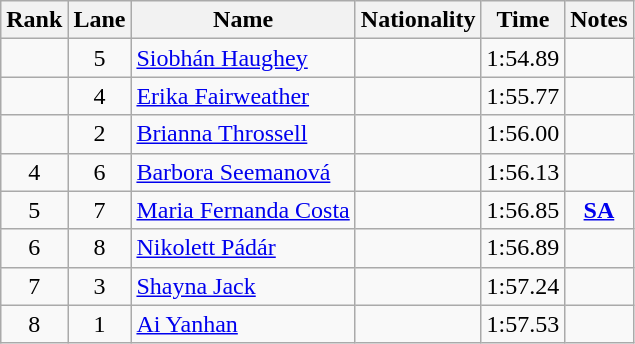<table class="wikitable sortable" style="text-align:center">
<tr>
<th>Rank</th>
<th>Lane</th>
<th>Name</th>
<th>Nationality</th>
<th>Time</th>
<th>Notes</th>
</tr>
<tr>
<td></td>
<td>5</td>
<td align=left><a href='#'>Siobhán Haughey</a></td>
<td align=left></td>
<td>1:54.89</td>
<td></td>
</tr>
<tr>
<td></td>
<td>4</td>
<td align=left><a href='#'>Erika Fairweather</a></td>
<td align=left></td>
<td>1:55.77</td>
<td></td>
</tr>
<tr>
<td></td>
<td>2</td>
<td align=left><a href='#'>Brianna Throssell</a></td>
<td align=left></td>
<td>1:56.00</td>
<td></td>
</tr>
<tr>
<td>4</td>
<td>6</td>
<td align=left><a href='#'>Barbora Seemanová</a></td>
<td align=left></td>
<td>1:56.13</td>
<td></td>
</tr>
<tr>
<td>5</td>
<td>7</td>
<td align=left><a href='#'>Maria Fernanda Costa</a></td>
<td align=left></td>
<td>1:56.85</td>
<td><strong><a href='#'>SA</a></strong></td>
</tr>
<tr>
<td>6</td>
<td>8</td>
<td align=left><a href='#'>Nikolett Pádár</a></td>
<td align=left></td>
<td>1:56.89</td>
<td></td>
</tr>
<tr>
<td>7</td>
<td>3</td>
<td align=left><a href='#'>Shayna Jack</a></td>
<td align=left></td>
<td>1:57.24</td>
<td></td>
</tr>
<tr>
<td>8</td>
<td>1</td>
<td align=left><a href='#'>Ai Yanhan</a></td>
<td align=left></td>
<td>1:57.53</td>
<td></td>
</tr>
</table>
